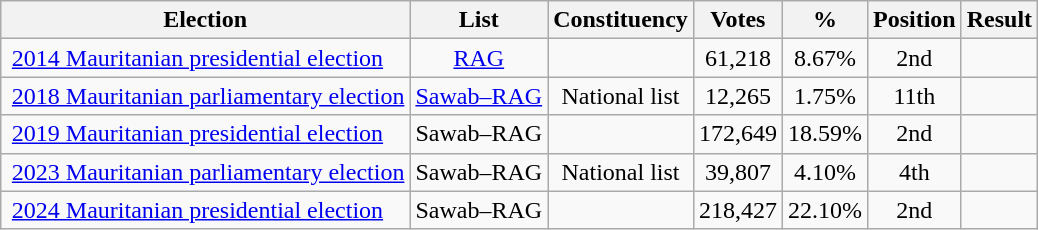<table class="wikitable" style="margin:1em auto; text-align:center;">
<tr>
<th scope="col">Election</th>
<th scope="col">List</th>
<th scope="col">Constituency</th>
<th scope="col">Votes</th>
<th scope="col">%</th>
<th scope="col">Position</th>
<th scope="col">Result</th>
</tr>
<tr>
<td align=left> <a href='#'>2014 Mauritanian presidential election</a></td>
<td><a href='#'>RAG</a></td>
<td></td>
<td>61,218</td>
<td>8.67%</td>
<td>2nd </td>
<td></td>
</tr>
<tr>
<td align=left> <a href='#'>2018 Mauritanian parliamentary election</a></td>
<td><a href='#'>Sawab–RAG</a></td>
<td>National list</td>
<td>12,265</td>
<td>1.75%</td>
<td>11th </td>
<td></td>
</tr>
<tr>
<td align=left> <a href='#'>2019 Mauritanian presidential election</a></td>
<td>Sawab–RAG</td>
<td></td>
<td>172,649</td>
<td>18.59%</td>
<td>2nd </td>
<td></td>
</tr>
<tr>
<td align=left> <a href='#'>2023 Mauritanian parliamentary election</a></td>
<td>Sawab–RAG</td>
<td>National list</td>
<td>39,807</td>
<td>4.10%</td>
<td>4th </td>
<td></td>
</tr>
<tr>
<td align=left> <a href='#'>2024 Mauritanian presidential election</a></td>
<td>Sawab–RAG</td>
<td></td>
<td>218,427</td>
<td>22.10%</td>
<td>2nd </td>
<td></td>
</tr>
</table>
